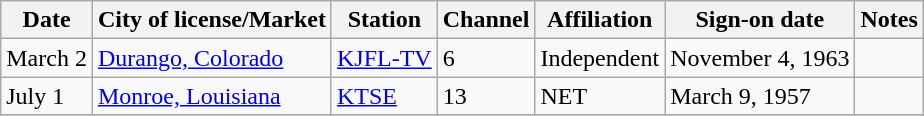<table class="wikitable sortable">
<tr>
<th>Date</th>
<th>City of license/Market</th>
<th>Station</th>
<th>Channel</th>
<th>Affiliation</th>
<th>Sign-on date</th>
<th>Notes</th>
</tr>
<tr>
<td>March 2</td>
<td><a href='#'>Durango, Colorado</a></td>
<td><a href='#'>KJFL-TV</a></td>
<td>6</td>
<td>Independent</td>
<td>November 4, 1963</td>
<td></td>
</tr>
<tr>
<td>July 1</td>
<td><a href='#'>Monroe, Louisiana</a></td>
<td><a href='#'>KTSE</a></td>
<td>13</td>
<td>NET</td>
<td>March 9, 1957</td>
<td></td>
</tr>
<tr>
</tr>
</table>
